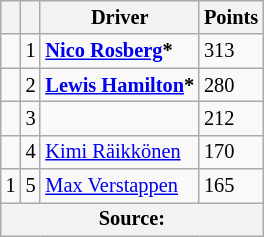<table class="wikitable" style="font-size:85%">
<tr>
<th></th>
<th></th>
<th>Driver</th>
<th>Points</th>
</tr>
<tr>
<td align="left"></td>
<td align="center">1</td>
<td> <strong><a href='#'>Nico Rosberg</a>*</strong></td>
<td>313</td>
</tr>
<tr>
<td align="left"></td>
<td align="center">2</td>
<td> <strong><a href='#'>Lewis Hamilton</a>*</strong></td>
<td>280</td>
</tr>
<tr>
<td align="left"></td>
<td align="center">3</td>
<td></td>
<td>212</td>
</tr>
<tr>
<td align="left"></td>
<td align="center">4</td>
<td> <a href='#'>Kimi Räikkönen</a></td>
<td>170</td>
</tr>
<tr>
<td align="left"> 1</td>
<td align="center">5</td>
<td> <a href='#'>Max Verstappen</a></td>
<td>165</td>
</tr>
<tr>
<th colspan=4>Source:</th>
</tr>
</table>
